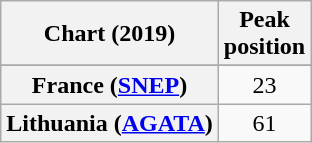<table class="wikitable plainrowheaders" style="text-align:center">
<tr>
<th scope="col">Chart (2019)</th>
<th scope="col">Peak<br>position</th>
</tr>
<tr>
</tr>
<tr>
<th scope="row">France (<a href='#'>SNEP</a>)</th>
<td>23</td>
</tr>
<tr>
<th scope="row">Lithuania (<a href='#'>AGATA</a>)</th>
<td>61</td>
</tr>
</table>
